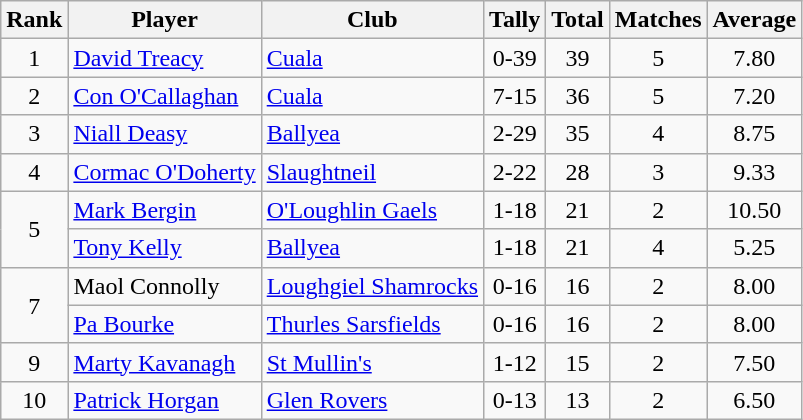<table class="wikitable">
<tr>
<th>Rank</th>
<th>Player</th>
<th>Club</th>
<th>Tally</th>
<th>Total</th>
<th>Matches</th>
<th>Average</th>
</tr>
<tr>
<td rowspan=1 align=center>1</td>
<td><a href='#'>David Treacy</a></td>
<td> <a href='#'>Cuala</a></td>
<td align=center>0-39</td>
<td align=center>39</td>
<td align=center>5</td>
<td align=center>7.80</td>
</tr>
<tr>
<td rowspan=1 align=center>2</td>
<td><a href='#'>Con O'Callaghan</a></td>
<td> <a href='#'>Cuala</a></td>
<td align=center>7-15</td>
<td align=center>36</td>
<td align=center>5</td>
<td align=center>7.20</td>
</tr>
<tr>
<td rowspan=1 align=center>3</td>
<td><a href='#'>Niall Deasy</a></td>
<td> <a href='#'>Ballyea</a></td>
<td align=center>2-29</td>
<td align=center>35</td>
<td align=center>4</td>
<td align=center>8.75</td>
</tr>
<tr>
<td rowspan=1 align=center>4</td>
<td><a href='#'>Cormac O'Doherty</a></td>
<td> <a href='#'>Slaughtneil</a></td>
<td align=center>2-22</td>
<td align=center>28</td>
<td align=center>3</td>
<td align=center>9.33</td>
</tr>
<tr>
<td rowspan=2 align=center>5</td>
<td><a href='#'>Mark Bergin</a></td>
<td> <a href='#'>O'Loughlin Gaels</a></td>
<td align=center>1-18</td>
<td align=center>21</td>
<td align=center>2</td>
<td align=center>10.50</td>
</tr>
<tr>
<td><a href='#'>Tony Kelly</a></td>
<td> <a href='#'>Ballyea</a></td>
<td align=center>1-18</td>
<td align=center>21</td>
<td align=center>4</td>
<td align=center>5.25</td>
</tr>
<tr>
<td rowspan=2 align=center>7</td>
<td>Maol Connolly</td>
<td> <a href='#'>Loughgiel Shamrocks</a></td>
<td align=center>0-16</td>
<td align=center>16</td>
<td align=center>2</td>
<td align=center>8.00</td>
</tr>
<tr>
<td><a href='#'>Pa Bourke</a></td>
<td> <a href='#'>Thurles Sarsfields</a></td>
<td align=center>0-16</td>
<td align=center>16</td>
<td align=center>2</td>
<td align=center>8.00</td>
</tr>
<tr>
<td rowspan=1 align=center>9</td>
<td><a href='#'>Marty Kavanagh</a></td>
<td> <a href='#'>St Mullin's</a></td>
<td align=center>1-12</td>
<td align=center>15</td>
<td align=center>2</td>
<td align=center>7.50</td>
</tr>
<tr>
<td rowspan=1 align=center>10</td>
<td><a href='#'>Patrick Horgan</a></td>
<td> <a href='#'>Glen Rovers</a></td>
<td align=center>0-13</td>
<td align=center>13</td>
<td align=center>2</td>
<td align=center>6.50</td>
</tr>
</table>
